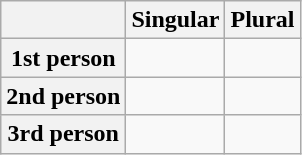<table class="wikitable">
<tr>
<th></th>
<th>Singular</th>
<th>Plural</th>
</tr>
<tr>
<th>1st person</th>
<td></td>
<td></td>
</tr>
<tr>
<th>2nd person</th>
<td></td>
<td></td>
</tr>
<tr>
<th>3rd person</th>
<td></td>
<td></td>
</tr>
</table>
